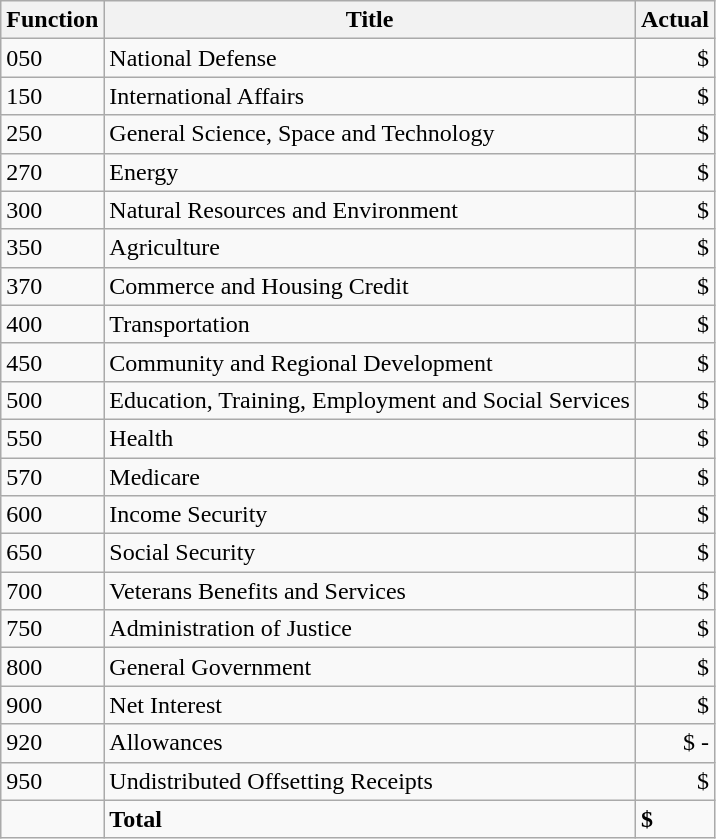<table class="wikitable sortable">
<tr>
<th>Function</th>
<th>Title</th>
<th data-sort-type="currency">Actual</th>
</tr>
<tr>
<td>050</td>
<td>National Defense</td>
<td style="text-align: right">$</td>
</tr>
<tr>
<td>150</td>
<td>International Affairs</td>
<td style="text-align: right">$</td>
</tr>
<tr>
<td>250</td>
<td>General Science, Space and Technology</td>
<td style="text-align: right">$</td>
</tr>
<tr>
<td>270</td>
<td>Energy</td>
<td style="text-align: right">$</td>
</tr>
<tr>
<td>300</td>
<td>Natural Resources and Environment</td>
<td style="text-align: right">$</td>
</tr>
<tr>
<td>350</td>
<td>Agriculture</td>
<td style="text-align: right">$</td>
</tr>
<tr>
<td>370</td>
<td>Commerce and Housing Credit</td>
<td style="text-align: right">$</td>
</tr>
<tr>
<td>400</td>
<td>Transportation</td>
<td style="text-align: right">$</td>
</tr>
<tr>
<td>450</td>
<td>Community and Regional Development</td>
<td style="text-align: right">$</td>
</tr>
<tr>
<td>500</td>
<td>Education, Training, Employment and Social Services</td>
<td style="text-align: right">$</td>
</tr>
<tr>
<td>550</td>
<td>Health</td>
<td style="text-align: right">$</td>
</tr>
<tr>
<td>570</td>
<td>Medicare</td>
<td style="text-align: right">$</td>
</tr>
<tr>
<td>600</td>
<td>Income Security</td>
<td style="text-align: right">$</td>
</tr>
<tr>
<td>650</td>
<td>Social Security</td>
<td style="text-align: right">$</td>
</tr>
<tr>
<td>700</td>
<td>Veterans Benefits and Services</td>
<td style="text-align: right">$</td>
</tr>
<tr>
<td>750</td>
<td>Administration of Justice</td>
<td style="text-align: right">$</td>
</tr>
<tr>
<td>800</td>
<td>General Government</td>
<td style="text-align: right">$</td>
</tr>
<tr>
<td>900</td>
<td>Net Interest</td>
<td style="text-align: right">$</td>
</tr>
<tr>
<td>920</td>
<td>Allowances</td>
<td style="text-align: right">$ -</td>
</tr>
<tr>
<td>950</td>
<td>Undistributed Offsetting Receipts</td>
<td style="text-align: right">$</td>
</tr>
<tr class="sortbottom">
<td></td>
<td style="text-align: left"><strong>Total</strong></td>
<td><strong>$</strong></td>
</tr>
</table>
